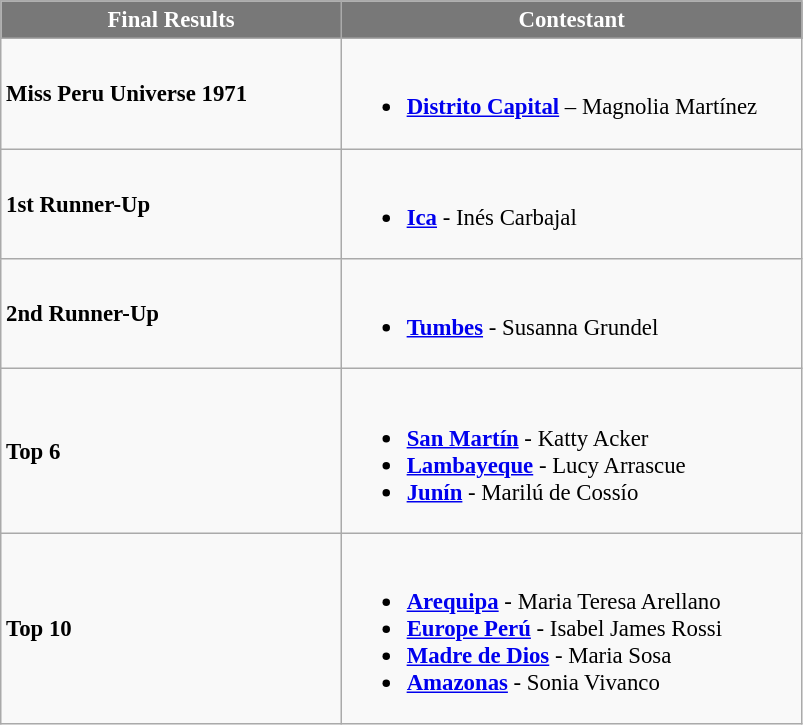<table class="wikitable sortable" style="font-size: 95%;">
<tr>
<th width="220" style="background-color:#787878;color:#FFFFFF;">Final Results</th>
<th width="300" style="background-color:#787878;color:#FFFFFF;">Contestant</th>
</tr>
<tr>
<td><strong>Miss Peru Universe 1971</strong></td>
<td><br><ul><li> <strong><a href='#'>Distrito Capital</a></strong> – Magnolia Martínez</li></ul></td>
</tr>
<tr>
<td><strong>1st Runner-Up</strong></td>
<td><br><ul><li> <strong><a href='#'>Ica</a></strong> - Inés Carbajal</li></ul></td>
</tr>
<tr>
<td><strong>2nd Runner-Up</strong></td>
<td><br><ul><li> <strong><a href='#'>Tumbes</a></strong> - Susanna Grundel</li></ul></td>
</tr>
<tr>
<td><strong>Top 6</strong></td>
<td><br><ul><li> <strong><a href='#'>San Martín</a></strong> - Katty Acker</li><li> <strong><a href='#'>Lambayeque</a></strong> - Lucy Arrascue</li><li> <strong><a href='#'>Junín</a></strong> - Marilú de Cossío</li></ul></td>
</tr>
<tr>
<td><strong>Top 10</strong></td>
<td><br><ul><li> <strong><a href='#'>Arequipa</a></strong> - Maria Teresa Arellano</li><li> <strong><a href='#'>Europe Perú</a></strong> - Isabel James Rossi</li><li> <strong><a href='#'>Madre de Dios</a></strong> - Maria Sosa</li><li> <strong><a href='#'>Amazonas</a></strong> - Sonia Vivanco</li></ul></td>
</tr>
</table>
